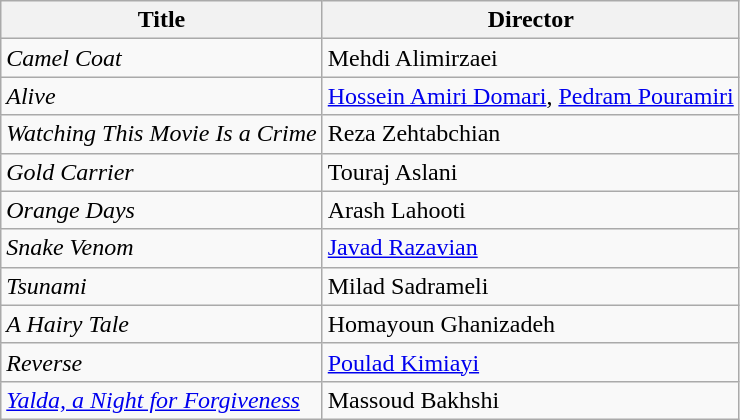<table class="wikitable">
<tr>
<th>Title</th>
<th>Director</th>
</tr>
<tr>
<td><em>Camel Coat</em></td>
<td>Mehdi Alimirzaei</td>
</tr>
<tr>
<td><em>Alive</em></td>
<td><a href='#'>Hossein Amiri Domari</a>, <a href='#'>Pedram Pouramiri</a></td>
</tr>
<tr>
<td><em>Watching This Movie Is a Crime</em></td>
<td>Reza Zehtabchian</td>
</tr>
<tr>
<td><em>Gold Carrier</em></td>
<td>Touraj Aslani</td>
</tr>
<tr>
<td><em>Orange Days</em></td>
<td>Arash Lahooti</td>
</tr>
<tr>
<td><em>Snake Venom</em></td>
<td><a href='#'>Javad Razavian</a></td>
</tr>
<tr>
<td><em>Tsunami</em></td>
<td>Milad Sadrameli</td>
</tr>
<tr>
<td><em>A Hairy Tale</em></td>
<td>Homayoun Ghanizadeh</td>
</tr>
<tr>
<td><em>Reverse</em></td>
<td><a href='#'>Poulad Kimiayi</a></td>
</tr>
<tr>
<td><em><a href='#'>Yalda, a Night for Forgiveness</a></em></td>
<td>Massoud Bakhshi</td>
</tr>
</table>
